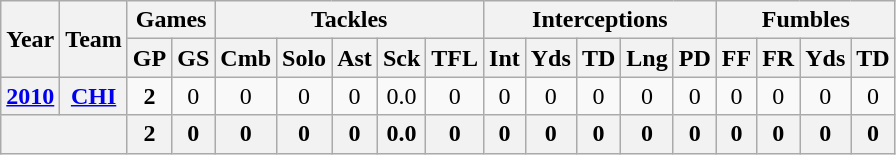<table class="wikitable" style="text-align:center">
<tr>
<th rowspan="2">Year</th>
<th rowspan="2">Team</th>
<th colspan="2">Games</th>
<th colspan="5">Tackles</th>
<th colspan="5">Interceptions</th>
<th colspan="4">Fumbles</th>
</tr>
<tr>
<th>GP</th>
<th>GS</th>
<th>Cmb</th>
<th>Solo</th>
<th>Ast</th>
<th>Sck</th>
<th>TFL</th>
<th>Int</th>
<th>Yds</th>
<th>TD</th>
<th>Lng</th>
<th>PD</th>
<th>FF</th>
<th>FR</th>
<th>Yds</th>
<th>TD</th>
</tr>
<tr>
<th><a href='#'>2010</a></th>
<th><a href='#'>CHI</a></th>
<td><strong>2</strong></td>
<td>0</td>
<td>0</td>
<td>0</td>
<td>0</td>
<td>0.0</td>
<td>0</td>
<td>0</td>
<td>0</td>
<td>0</td>
<td>0</td>
<td>0</td>
<td>0</td>
<td>0</td>
<td>0</td>
<td>0</td>
</tr>
<tr>
<th colspan="2"></th>
<th>2</th>
<th>0</th>
<th>0</th>
<th>0</th>
<th>0</th>
<th>0.0</th>
<th>0</th>
<th>0</th>
<th>0</th>
<th>0</th>
<th>0</th>
<th>0</th>
<th>0</th>
<th>0</th>
<th>0</th>
<th>0</th>
</tr>
</table>
